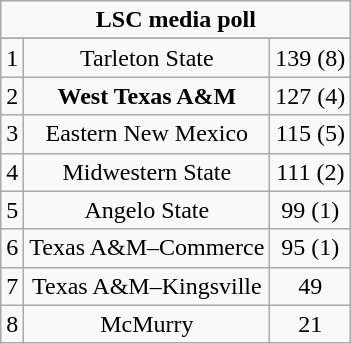<table class="wikitable" style="display: inline-table;">
<tr>
<td align="center" Colspan="3"><strong>LSC media poll</strong></td>
</tr>
<tr align="center">
</tr>
<tr align="center">
<td>1</td>
<td>Tarleton State</td>
<td>139 (8)</td>
</tr>
<tr align="center">
<td>2</td>
<td><strong>West Texas A&M</strong></td>
<td>127 (4)</td>
</tr>
<tr align="center">
<td>3</td>
<td>Eastern New Mexico</td>
<td>115 (5)</td>
</tr>
<tr align="center">
<td>4</td>
<td>Midwestern State</td>
<td>111 (2)</td>
</tr>
<tr align="center">
<td>5</td>
<td>Angelo State</td>
<td>99 (1)</td>
</tr>
<tr align="center">
<td>6</td>
<td>Texas A&M–Commerce</td>
<td>95 (1)</td>
</tr>
<tr align="center">
<td>7</td>
<td>Texas A&M–Kingsville</td>
<td>49</td>
</tr>
<tr align="center">
<td>8</td>
<td>McMurry</td>
<td>21</td>
</tr>
</table>
